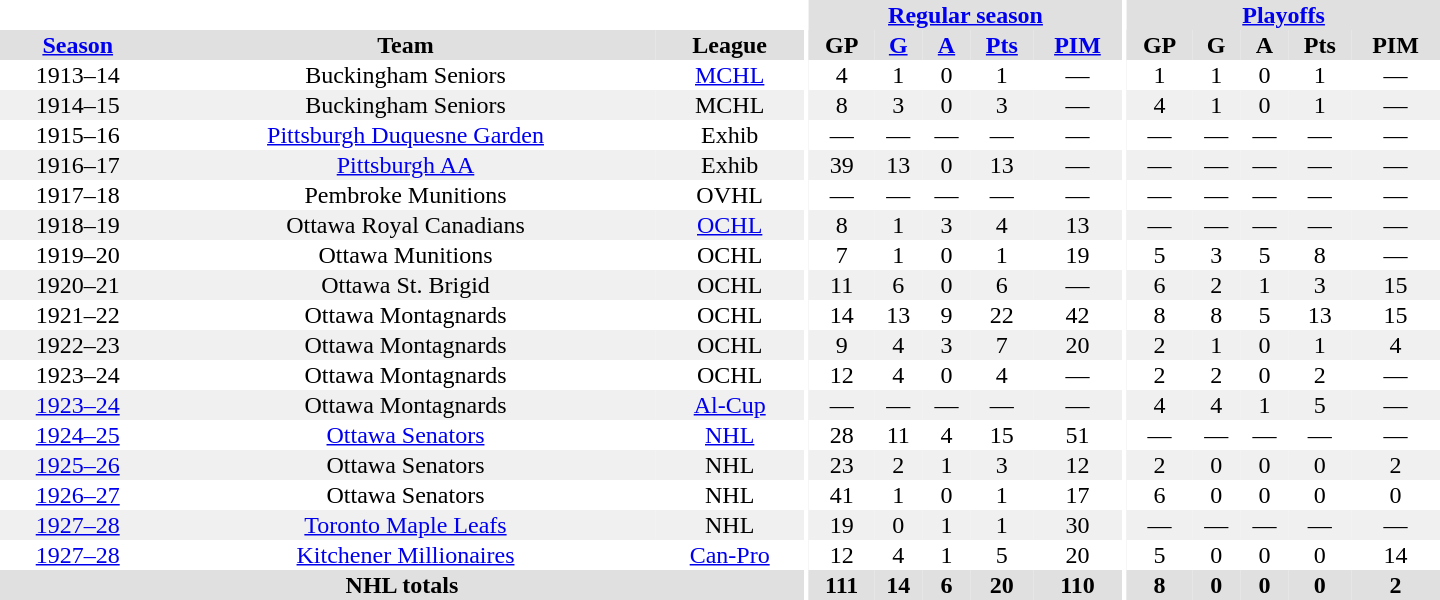<table border="0" cellpadding="1" cellspacing="0" style="text-align:center; width:60em">
<tr bgcolor="#e0e0e0">
<th colspan="3" bgcolor="#ffffff"></th>
<th rowspan="100" bgcolor="#ffffff"></th>
<th colspan="5"><a href='#'>Regular season</a></th>
<th rowspan="100" bgcolor="#ffffff"></th>
<th colspan="5"><a href='#'>Playoffs</a></th>
</tr>
<tr bgcolor="#e0e0e0">
<th><a href='#'>Season</a></th>
<th>Team</th>
<th>League</th>
<th>GP</th>
<th><a href='#'>G</a></th>
<th><a href='#'>A</a></th>
<th><a href='#'>Pts</a></th>
<th><a href='#'>PIM</a></th>
<th>GP</th>
<th>G</th>
<th>A</th>
<th>Pts</th>
<th>PIM</th>
</tr>
<tr>
<td>1913–14</td>
<td>Buckingham Seniors</td>
<td><a href='#'>MCHL</a></td>
<td>4</td>
<td>1</td>
<td>0</td>
<td>1</td>
<td>—</td>
<td>1</td>
<td>1</td>
<td>0</td>
<td>1</td>
<td>—</td>
</tr>
<tr bgcolor="#f0f0f0">
<td>1914–15</td>
<td>Buckingham Seniors</td>
<td>MCHL</td>
<td>8</td>
<td>3</td>
<td>0</td>
<td>3</td>
<td>—</td>
<td>4</td>
<td>1</td>
<td>0</td>
<td>1</td>
<td>—</td>
</tr>
<tr>
<td>1915–16</td>
<td><a href='#'>Pittsburgh Duquesne Garden</a></td>
<td>Exhib</td>
<td>—</td>
<td>—</td>
<td>—</td>
<td>—</td>
<td>—</td>
<td>—</td>
<td>—</td>
<td>—</td>
<td>—</td>
<td>—</td>
</tr>
<tr bgcolor="#f0f0f0">
<td>1916–17</td>
<td><a href='#'>Pittsburgh AA</a></td>
<td>Exhib</td>
<td>39</td>
<td>13</td>
<td>0</td>
<td>13</td>
<td>—</td>
<td>—</td>
<td>—</td>
<td>—</td>
<td>—</td>
<td>—</td>
</tr>
<tr>
<td>1917–18</td>
<td>Pembroke Munitions</td>
<td>OVHL</td>
<td>—</td>
<td>—</td>
<td>—</td>
<td>—</td>
<td>—</td>
<td>—</td>
<td>—</td>
<td>—</td>
<td>—</td>
<td>—</td>
</tr>
<tr bgcolor="#f0f0f0">
<td>1918–19</td>
<td>Ottawa Royal Canadians</td>
<td><a href='#'>OCHL</a></td>
<td>8</td>
<td>1</td>
<td>3</td>
<td>4</td>
<td>13</td>
<td>—</td>
<td>—</td>
<td>—</td>
<td>—</td>
<td>—</td>
</tr>
<tr>
<td>1919–20</td>
<td>Ottawa Munitions</td>
<td>OCHL</td>
<td>7</td>
<td>1</td>
<td>0</td>
<td>1</td>
<td>19</td>
<td>5</td>
<td>3</td>
<td>5</td>
<td>8</td>
<td>—</td>
</tr>
<tr bgcolor="#f0f0f0">
<td>1920–21</td>
<td>Ottawa St. Brigid</td>
<td>OCHL</td>
<td>11</td>
<td>6</td>
<td>0</td>
<td>6</td>
<td>—</td>
<td>6</td>
<td>2</td>
<td>1</td>
<td>3</td>
<td>15</td>
</tr>
<tr>
<td>1921–22</td>
<td>Ottawa Montagnards</td>
<td>OCHL</td>
<td>14</td>
<td>13</td>
<td>9</td>
<td>22</td>
<td>42</td>
<td>8</td>
<td>8</td>
<td>5</td>
<td>13</td>
<td>15</td>
</tr>
<tr bgcolor="#f0f0f0">
<td>1922–23</td>
<td>Ottawa Montagnards</td>
<td>OCHL</td>
<td>9</td>
<td>4</td>
<td>3</td>
<td>7</td>
<td>20</td>
<td>2</td>
<td>1</td>
<td>0</td>
<td>1</td>
<td>4</td>
</tr>
<tr>
<td>1923–24</td>
<td>Ottawa Montagnards</td>
<td>OCHL</td>
<td>12</td>
<td>4</td>
<td>0</td>
<td>4</td>
<td>—</td>
<td>2</td>
<td>2</td>
<td>0</td>
<td>2</td>
<td>—</td>
</tr>
<tr bgcolor="#f0f0f0">
<td><a href='#'>1923–24</a></td>
<td>Ottawa Montagnards</td>
<td><a href='#'>Al-Cup</a></td>
<td>—</td>
<td>—</td>
<td>—</td>
<td>—</td>
<td>—</td>
<td>4</td>
<td>4</td>
<td>1</td>
<td>5</td>
<td>—</td>
</tr>
<tr>
<td><a href='#'>1924–25</a></td>
<td><a href='#'>Ottawa Senators</a></td>
<td><a href='#'>NHL</a></td>
<td>28</td>
<td>11</td>
<td>4</td>
<td>15</td>
<td>51</td>
<td>—</td>
<td>—</td>
<td>—</td>
<td>—</td>
<td>—</td>
</tr>
<tr bgcolor="#f0f0f0">
<td><a href='#'>1925–26</a></td>
<td>Ottawa Senators</td>
<td>NHL</td>
<td>23</td>
<td>2</td>
<td>1</td>
<td>3</td>
<td>12</td>
<td>2</td>
<td>0</td>
<td>0</td>
<td>0</td>
<td>2</td>
</tr>
<tr>
<td><a href='#'>1926–27</a></td>
<td>Ottawa Senators</td>
<td>NHL</td>
<td>41</td>
<td>1</td>
<td>0</td>
<td>1</td>
<td>17</td>
<td>6</td>
<td>0</td>
<td>0</td>
<td>0</td>
<td>0</td>
</tr>
<tr bgcolor="#f0f0f0">
<td><a href='#'>1927–28</a></td>
<td><a href='#'>Toronto Maple Leafs</a></td>
<td>NHL</td>
<td>19</td>
<td>0</td>
<td>1</td>
<td>1</td>
<td>30</td>
<td>—</td>
<td>—</td>
<td>—</td>
<td>—</td>
<td>—</td>
</tr>
<tr>
<td><a href='#'>1927–28</a></td>
<td><a href='#'>Kitchener Millionaires</a></td>
<td><a href='#'>Can-Pro</a></td>
<td>12</td>
<td>4</td>
<td>1</td>
<td>5</td>
<td>20</td>
<td>5</td>
<td>0</td>
<td>0</td>
<td>0</td>
<td>14</td>
</tr>
<tr bgcolor="#e0e0e0">
<th colspan="3">NHL totals</th>
<th>111</th>
<th>14</th>
<th>6</th>
<th>20</th>
<th>110</th>
<th>8</th>
<th>0</th>
<th>0</th>
<th>0</th>
<th>2</th>
</tr>
</table>
